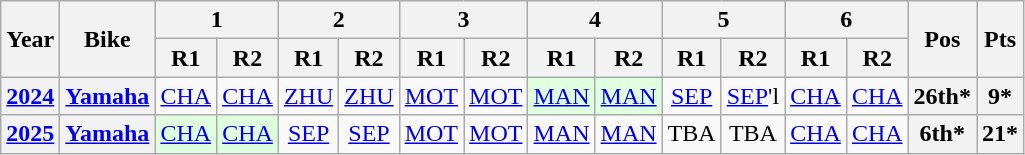<table class="wikitable" style="text-align:center">
<tr>
<th valign="middle" rowspan=2>Year</th>
<th valign="middle" rowspan=2>Bike</th>
<th colspan=2>1</th>
<th colspan=2>2</th>
<th colspan=2>3</th>
<th colspan=2>4</th>
<th colspan=2>5</th>
<th colspan=2>6</th>
<th rowspan=2>Pos</th>
<th rowspan=2>Pts</th>
</tr>
<tr>
<th>R1</th>
<th>R2</th>
<th>R1</th>
<th>R2</th>
<th>R1</th>
<th>R2</th>
<th>R1</th>
<th>R2</th>
<th>R1</th>
<th>R2</th>
<th>R1</th>
<th>R2</th>
</tr>
<tr>
<th><a href='#'>2024</a></th>
<th><a href='#'>Yamaha</a></th>
<td style="background:#;"><a href='#'>CHA</a><br></td>
<td style="background:#;"><a href='#'>CHA</a><br></td>
<td style="background:#;"><a href='#'>ZHU</a><br></td>
<td style="background:#;"><a href='#'>ZHU</a><br></td>
<td style="background:#;"><a href='#'>MOT</a><br></td>
<td style="background:#;"><a href='#'>MOT</a><br></td>
<td style="background:#dfffdf;"><a href='#'>MAN</a><br></td>
<td style="background:#dfffdf;"><a href='#'>MAN</a><br></td>
<td style="background:#;"><a href='#'>SEP</a><br></td>
<td style="background:#;"><a href='#'>SEP</a>'l<br></td>
<td style="background:#;"><a href='#'>CHA</a><br></td>
<td style="background:#;"><a href='#'>CHA</a><br></td>
<th style="background:#;">26th*</th>
<th style="background:#;">9*</th>
</tr>
<tr>
<th><a href='#'>2025</a></th>
<th><a href='#'>Yamaha</a></th>
<td style="background:#dfffdf;"><a href='#'>CHA</a><br></td>
<td style="background:#dfffdf;"><a href='#'>CHA</a><br></td>
<td style="background:#;"><a href='#'>SEP</a><br></td>
<td style="background:#;"><a href='#'>SEP</a><br></td>
<td style="background:#;"><a href='#'>MOT</a><br></td>
<td style="background:#;"><a href='#'>MOT</a><br></td>
<td style="background:#;"><a href='#'>MAN</a><br></td>
<td style="background:#;"><a href='#'>MAN</a><br></td>
<td style="background:#;">TBA<br></td>
<td style="background:#;">TBA<br></td>
<td style="background:#;"><a href='#'>CHA</a><br></td>
<td style="background:#;"><a href='#'>CHA</a><br></td>
<th>6th*</th>
<th>21*</th>
</tr>
</table>
